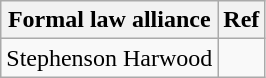<table class="wikitable">
<tr>
<th>Formal law alliance</th>
<th>Ref</th>
</tr>
<tr>
<td>Stephenson Harwood</td>
<td></td>
</tr>
</table>
